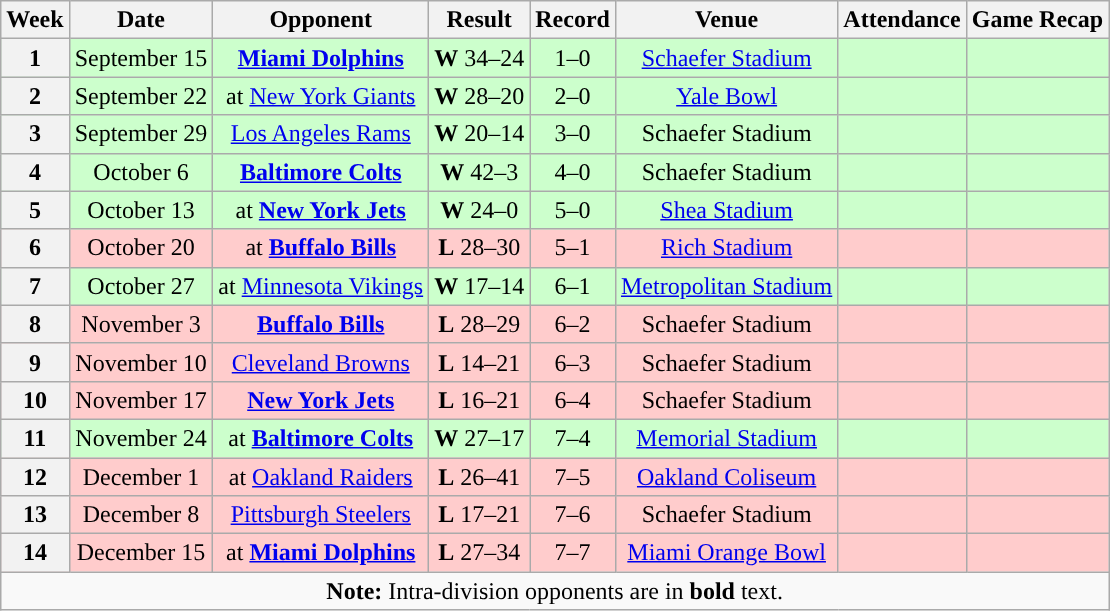<table class="wikitable" style="text-align:center">
<tr>
<th>Week</th>
<th>Date</th>
<th>Opponent</th>
<th>Result</th>
<th>Record</th>
<th>Venue</th>
<th>Attendance</th>
<th>Game Recap</th>
</tr>
<tr style="background:#cfc">
<th>1</th>
<td>September 15</td>
<td><strong><a href='#'>Miami Dolphins</a></strong></td>
<td><strong>W</strong> 34–24</td>
<td>1–0</td>
<td><a href='#'>Schaefer Stadium</a></td>
<td></td>
<td></td>
</tr>
<tr style="background:#cfc">
<th>2</th>
<td>September 22</td>
<td>at <a href='#'>New York Giants</a></td>
<td><strong>W</strong> 28–20</td>
<td>2–0</td>
<td><a href='#'>Yale Bowl</a></td>
<td></td>
<td></td>
</tr>
<tr style="background:#cfc">
<th>3</th>
<td>September 29</td>
<td><a href='#'>Los Angeles Rams</a></td>
<td><strong>W</strong> 20–14</td>
<td>3–0</td>
<td>Schaefer Stadium</td>
<td></td>
<td></td>
</tr>
<tr style="background:#cfc">
<th>4</th>
<td>October 6</td>
<td><strong><a href='#'>Baltimore Colts</a></strong></td>
<td><strong>W</strong> 42–3</td>
<td>4–0</td>
<td>Schaefer Stadium</td>
<td></td>
<td></td>
</tr>
<tr style="background:#cfc">
<th>5</th>
<td>October 13</td>
<td>at <strong><a href='#'>New York Jets</a></strong></td>
<td><strong>W</strong> 24–0</td>
<td>5–0</td>
<td><a href='#'>Shea Stadium</a></td>
<td></td>
<td></td>
</tr>
<tr style="background:#fcc">
<th>6</th>
<td>October 20</td>
<td>at <strong><a href='#'>Buffalo Bills</a></strong></td>
<td><strong>L</strong> 28–30</td>
<td>5–1</td>
<td><a href='#'>Rich Stadium</a></td>
<td></td>
<td></td>
</tr>
<tr style="background:#cfc">
<th>7</th>
<td>October 27</td>
<td>at <a href='#'>Minnesota Vikings</a></td>
<td><strong>W</strong> 17–14</td>
<td>6–1</td>
<td><a href='#'>Metropolitan Stadium</a></td>
<td></td>
<td></td>
</tr>
<tr style="background:#fcc">
<th>8</th>
<td>November 3</td>
<td><strong><a href='#'>Buffalo Bills</a></strong></td>
<td><strong>L</strong> 28–29</td>
<td>6–2</td>
<td>Schaefer Stadium</td>
<td></td>
<td></td>
</tr>
<tr style="background:#fcc">
<th>9</th>
<td>November 10</td>
<td><a href='#'>Cleveland Browns</a></td>
<td><strong>L</strong> 14–21</td>
<td>6–3</td>
<td>Schaefer Stadium</td>
<td></td>
<td></td>
</tr>
<tr style="background:#fcc">
<th>10</th>
<td>November 17</td>
<td><strong><a href='#'>New York Jets</a></strong></td>
<td><strong>L</strong> 16–21</td>
<td>6–4</td>
<td>Schaefer Stadium</td>
<td></td>
<td></td>
</tr>
<tr style="background:#cfc">
<th>11</th>
<td>November 24</td>
<td>at <strong><a href='#'>Baltimore Colts</a></strong></td>
<td><strong>W</strong> 27–17</td>
<td>7–4</td>
<td><a href='#'>Memorial Stadium</a></td>
<td></td>
<td></td>
</tr>
<tr style="background:#fcc">
<th>12</th>
<td>December 1</td>
<td>at <a href='#'>Oakland Raiders</a></td>
<td><strong>L</strong> 26–41</td>
<td>7–5</td>
<td><a href='#'>Oakland Coliseum</a></td>
<td></td>
<td></td>
</tr>
<tr style="background:#fcc">
<th>13</th>
<td>December 8</td>
<td><a href='#'>Pittsburgh Steelers</a></td>
<td><strong>L</strong> 17–21</td>
<td>7–6</td>
<td>Schaefer Stadium</td>
<td></td>
<td></td>
</tr>
<tr style="background:#fcc">
<th>14</th>
<td>December 15</td>
<td>at <strong><a href='#'>Miami Dolphins</a></strong></td>
<td><strong>L</strong> 27–34</td>
<td>7–7</td>
<td><a href='#'>Miami Orange Bowl</a></td>
<td></td>
<td></td>
</tr>
<tr>
<td colspan="8"><strong>Note:</strong> Intra-division opponents are in <strong>bold</strong> text.</td>
</tr>
</table>
